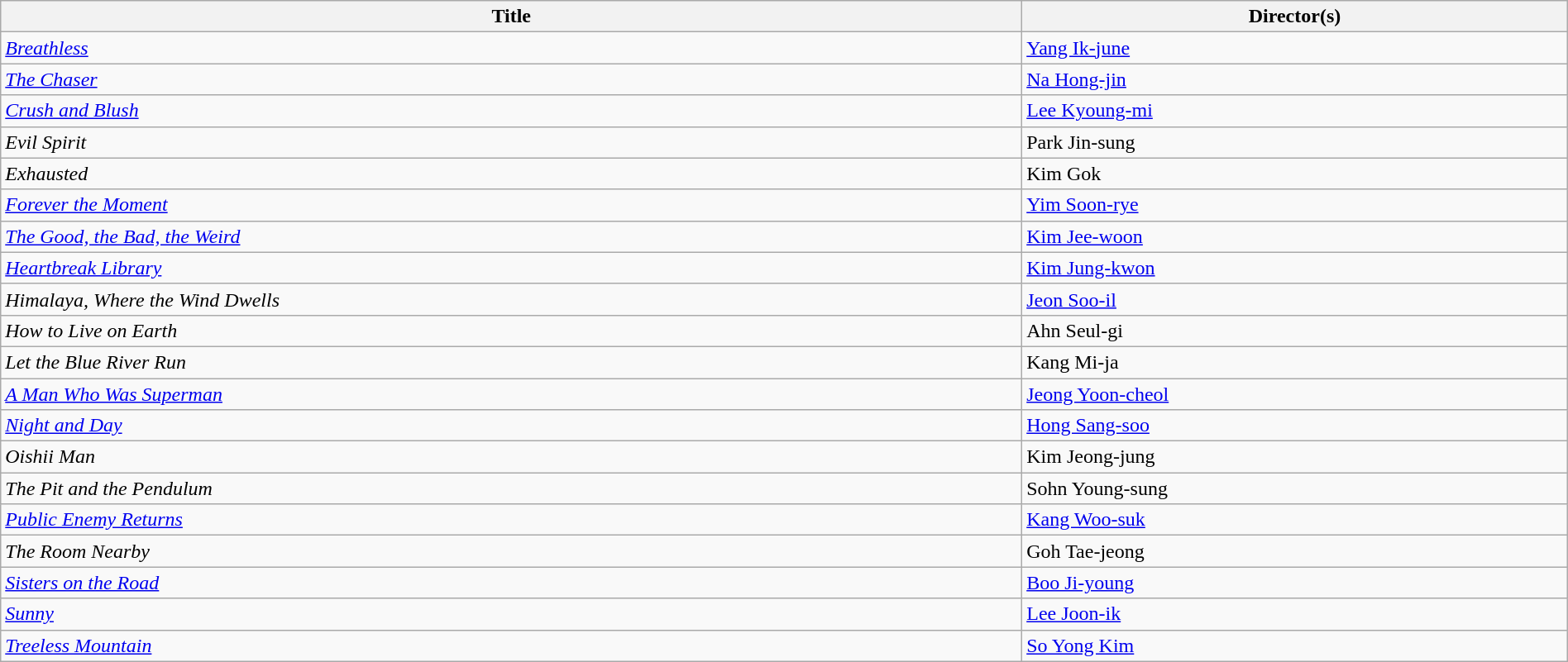<table class="sortable wikitable" style="width:100%; margin-bottom:4px" cellpadding="5">
<tr>
<th scope="col">Title</th>
<th scope="col">Director(s)</th>
</tr>
<tr>
<td><em><a href='#'>Breathless</a></em></td>
<td><a href='#'>Yang Ik-june</a></td>
</tr>
<tr>
<td><em><a href='#'>The Chaser</a></em></td>
<td><a href='#'>Na Hong-jin</a></td>
</tr>
<tr>
<td><em><a href='#'>Crush and Blush</a></em></td>
<td><a href='#'>Lee Kyoung-mi</a></td>
</tr>
<tr>
<td><em>Evil Spirit</em></td>
<td>Park Jin-sung</td>
</tr>
<tr>
<td><em>Exhausted</em></td>
<td>Kim Gok</td>
</tr>
<tr>
<td><em><a href='#'>Forever the Moment</a></em></td>
<td><a href='#'>Yim Soon-rye</a></td>
</tr>
<tr>
<td><em><a href='#'>The Good, the Bad, the Weird</a></em></td>
<td><a href='#'>Kim Jee-woon</a></td>
</tr>
<tr>
<td><em><a href='#'>Heartbreak Library</a></em></td>
<td><a href='#'>Kim Jung-kwon</a></td>
</tr>
<tr>
<td><em>Himalaya, Where the Wind Dwells</em></td>
<td><a href='#'>Jeon Soo-il</a></td>
</tr>
<tr>
<td><em>How to Live on Earth</em></td>
<td>Ahn Seul-gi</td>
</tr>
<tr>
<td><em>Let the Blue River Run</em></td>
<td>Kang Mi-ja</td>
</tr>
<tr>
<td><em><a href='#'>A Man Who Was Superman</a></em></td>
<td><a href='#'>Jeong Yoon-cheol</a></td>
</tr>
<tr>
<td><em><a href='#'>Night and Day</a></em></td>
<td><a href='#'>Hong Sang-soo</a></td>
</tr>
<tr>
<td><em>Oishii Man</em></td>
<td>Kim Jeong-jung</td>
</tr>
<tr>
<td><em>The Pit and the Pendulum</em></td>
<td>Sohn Young-sung</td>
</tr>
<tr>
<td><em><a href='#'>Public Enemy Returns</a></em></td>
<td><a href='#'>Kang Woo-suk</a></td>
</tr>
<tr>
<td><em>The Room Nearby</em></td>
<td>Goh Tae-jeong</td>
</tr>
<tr>
<td><em><a href='#'>Sisters on the Road</a></em></td>
<td><a href='#'>Boo Ji-young</a></td>
</tr>
<tr>
<td><em><a href='#'>Sunny</a></em></td>
<td><a href='#'>Lee Joon-ik</a></td>
</tr>
<tr>
<td><em><a href='#'>Treeless Mountain</a></em></td>
<td><a href='#'>So Yong Kim</a></td>
</tr>
</table>
